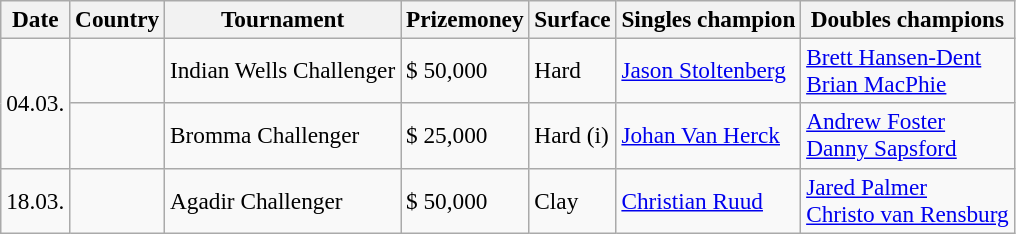<table class="sortable wikitable" style=font-size:97%>
<tr>
<th>Date</th>
<th>Country</th>
<th>Tournament</th>
<th>Prizemoney</th>
<th>Surface</th>
<th>Singles champion</th>
<th>Doubles champions</th>
</tr>
<tr>
<td rowspan="2">04.03.</td>
<td></td>
<td>Indian Wells Challenger</td>
<td>$ 50,000</td>
<td>Hard</td>
<td> <a href='#'>Jason Stoltenberg</a></td>
<td> <a href='#'>Brett Hansen-Dent</a><br> <a href='#'>Brian MacPhie</a></td>
</tr>
<tr>
<td></td>
<td>Bromma Challenger</td>
<td>$ 25,000</td>
<td>Hard (i)</td>
<td> <a href='#'>Johan Van Herck</a></td>
<td> <a href='#'>Andrew Foster</a><br> <a href='#'>Danny Sapsford</a></td>
</tr>
<tr>
<td>18.03.</td>
<td></td>
<td>Agadir Challenger</td>
<td>$ 50,000</td>
<td>Clay</td>
<td> <a href='#'>Christian Ruud</a></td>
<td> <a href='#'>Jared Palmer</a><br> <a href='#'>Christo van Rensburg</a></td>
</tr>
</table>
